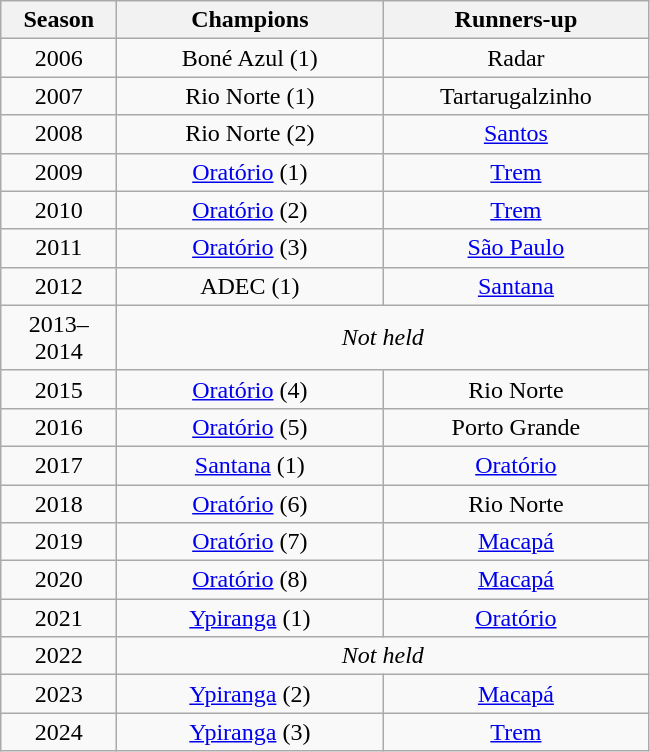<table class="wikitable" style="text-align:center; margin-left:1em;">
<tr>
<th style="width:70px">Season</th>
<th style="width:170px">Champions</th>
<th style="width:170px">Runners-up</th>
</tr>
<tr>
<td>2006</td>
<td>Boné Azul (1)</td>
<td>Radar</td>
</tr>
<tr>
<td>2007</td>
<td>Rio Norte (1)</td>
<td>Tartarugalzinho</td>
</tr>
<tr>
<td>2008</td>
<td>Rio Norte (2)</td>
<td><a href='#'>Santos</a></td>
</tr>
<tr>
<td>2009</td>
<td><a href='#'>Oratório</a> (1)</td>
<td><a href='#'>Trem</a></td>
</tr>
<tr>
<td>2010</td>
<td><a href='#'>Oratório</a> (2)</td>
<td><a href='#'>Trem</a></td>
</tr>
<tr>
<td>2011</td>
<td><a href='#'>Oratório</a> (3)</td>
<td><a href='#'>São Paulo</a></td>
</tr>
<tr>
<td>2012</td>
<td>ADEC (1)</td>
<td><a href='#'>Santana</a></td>
</tr>
<tr>
<td>2013–2014</td>
<td colspan=2 align=center><em>Not held</em></td>
</tr>
<tr>
<td>2015</td>
<td><a href='#'>Oratório</a> (4)</td>
<td>Rio Norte</td>
</tr>
<tr>
<td>2016</td>
<td><a href='#'>Oratório</a> (5)</td>
<td>Porto Grande</td>
</tr>
<tr>
<td>2017</td>
<td><a href='#'>Santana</a> (1)</td>
<td><a href='#'>Oratório</a></td>
</tr>
<tr>
<td>2018</td>
<td><a href='#'>Oratório</a> (6)</td>
<td>Rio Norte</td>
</tr>
<tr>
<td>2019</td>
<td><a href='#'>Oratório</a> (7)</td>
<td><a href='#'>Macapá</a></td>
</tr>
<tr>
<td>2020</td>
<td><a href='#'>Oratório</a> (8)</td>
<td><a href='#'>Macapá</a></td>
</tr>
<tr>
<td>2021</td>
<td><a href='#'>Ypiranga</a> (1)</td>
<td><a href='#'>Oratório</a></td>
</tr>
<tr>
<td>2022</td>
<td colspan=2 align=center><em>Not held</em></td>
</tr>
<tr>
<td>2023</td>
<td><a href='#'>Ypiranga</a> (2)</td>
<td><a href='#'>Macapá</a></td>
</tr>
<tr>
<td>2024</td>
<td><a href='#'>Ypiranga</a> (3)</td>
<td><a href='#'>Trem</a></td>
</tr>
</table>
